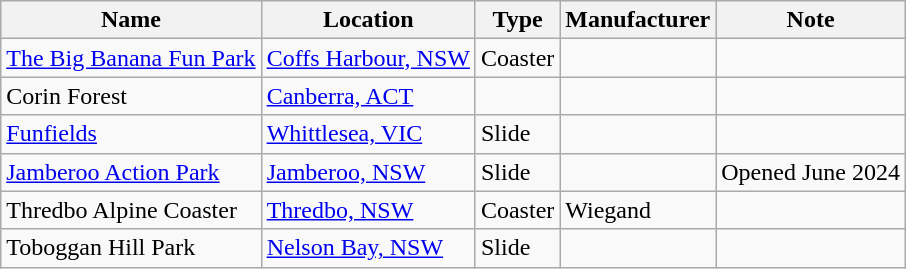<table class="wikitable sortable">
<tr>
<th>Name</th>
<th>Location</th>
<th>Type</th>
<th>Manufacturer</th>
<th>Note</th>
</tr>
<tr>
<td><a href='#'>The Big Banana Fun Park</a></td>
<td><a href='#'>Coffs Harbour, NSW</a></td>
<td>Coaster</td>
<td></td>
<td></td>
</tr>
<tr>
<td>Corin Forest</td>
<td><a href='#'>Canberra, ACT</a></td>
<td></td>
<td></td>
<td></td>
</tr>
<tr>
<td><a href='#'>Funfields</a></td>
<td><a href='#'>Whittlesea, VIC</a></td>
<td>Slide</td>
<td></td>
<td></td>
</tr>
<tr>
<td><a href='#'>Jamberoo Action Park</a></td>
<td><a href='#'>Jamberoo, NSW</a></td>
<td>Slide</td>
<td></td>
<td>Opened June 2024</td>
</tr>
<tr>
<td>Thredbo Alpine Coaster</td>
<td><a href='#'>Thredbo, NSW</a></td>
<td>Coaster</td>
<td>Wiegand</td>
</tr>
<tr>
<td>Toboggan Hill Park</td>
<td><a href='#'>Nelson Bay, NSW</a></td>
<td>Slide</td>
<td></td>
<td></td>
</tr>
</table>
